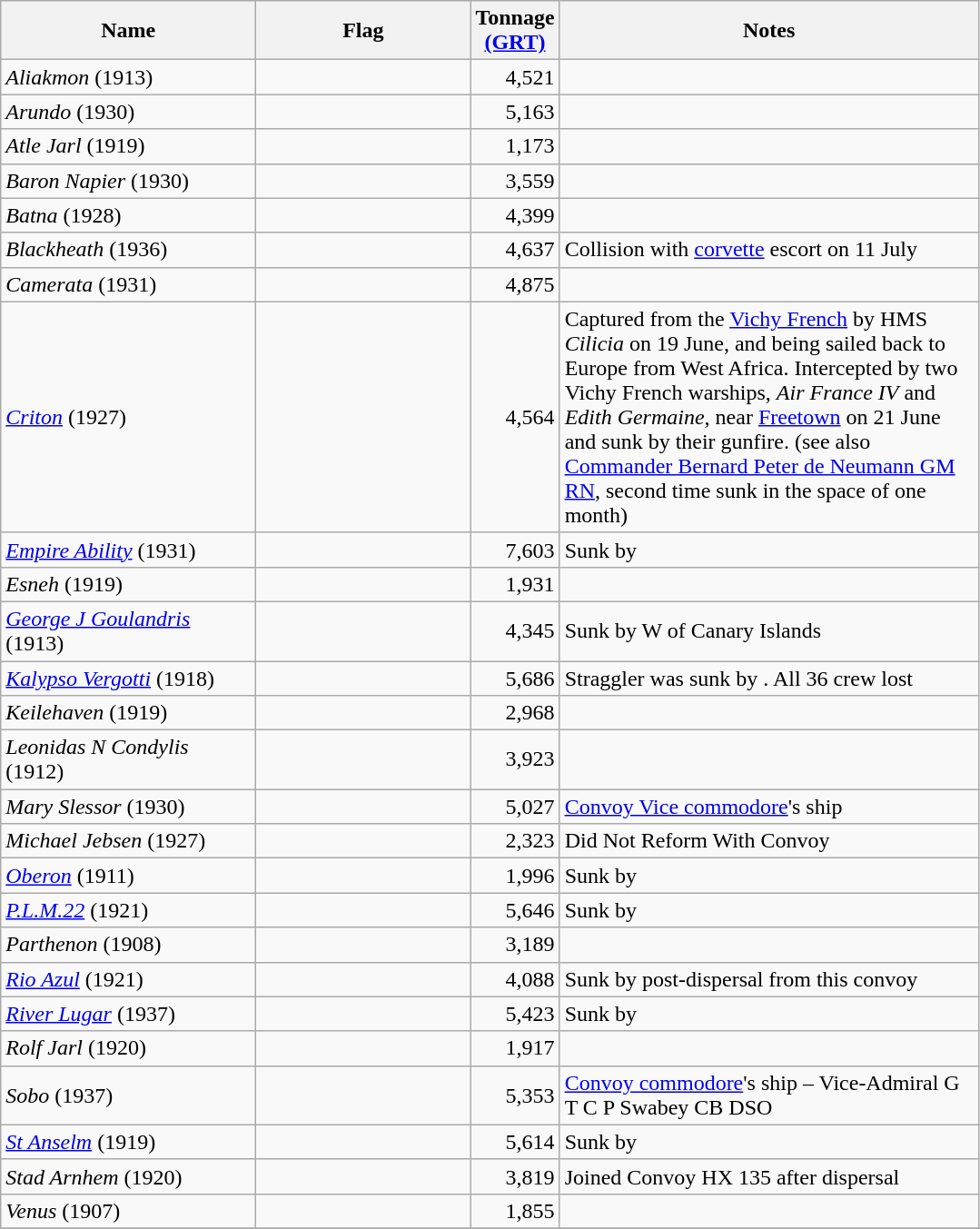<table class="wikitable sortable">
<tr>
<th scope="col" width="180px">Name</th>
<th scope="col" width="150px">Flag</th>
<th scope="col" width="25px">Tonnage <a href='#'>(GRT)</a></th>
<th scope="col" width="300px">Notes</th>
</tr>
<tr>
<td align="left"><em>Aliakmon</em> (1913)</td>
<td align="left"></td>
<td align="right">4,521</td>
<td align="left"></td>
</tr>
<tr>
<td align="left"><em>Arundo</em> (1930)</td>
<td align="left"></td>
<td align="right">5,163</td>
<td align="left"></td>
</tr>
<tr>
<td align="left"><em>Atle Jarl</em> (1919)</td>
<td align="left"></td>
<td align="right">1,173</td>
<td align="left"></td>
</tr>
<tr>
<td align="left"><em>Baron Napier</em> (1930)</td>
<td align="left"></td>
<td align="right">3,559</td>
<td align="left"></td>
</tr>
<tr>
<td align="left"><em>Batna</em> (1928)</td>
<td align="left"></td>
<td align="right">4,399</td>
<td align="left"></td>
</tr>
<tr>
<td align="left"><em>Blackheath</em> (1936)</td>
<td align="left"></td>
<td align="right">4,637</td>
<td align="left">Collision with <a href='#'>corvette</a> escort  on 11 July</td>
</tr>
<tr>
<td align="left"><em>Camerata</em> (1931)</td>
<td align="left"></td>
<td align="right">4,875</td>
<td align="left"></td>
</tr>
<tr>
<td align="left"><em><a href='#'>Criton</a></em> (1927)</td>
<td align="left"></td>
<td align="right">4,564</td>
<td align="left">Captured from the <a href='#'>Vichy French</a> by HMS <em>Cilicia</em> on 19 June, and being sailed back to Europe from West Africa. Intercepted by two Vichy French warships, <em>Air France IV</em> and <em>Edith Germaine</em>, near <a href='#'>Freetown</a> on 21 June and sunk by their gunfire. (see also <a href='#'>Commander Bernard Peter de Neumann GM RN</a>, second time sunk in the space of one month)</td>
</tr>
<tr>
<td align="left"><em><a href='#'>Empire Ability</a></em> (1931)</td>
<td align="left"></td>
<td align="right">7,603</td>
<td align="left">Sunk by </td>
</tr>
<tr>
<td align="left"><em>Esneh</em> (1919)</td>
<td align="left"></td>
<td align="right">1,931</td>
<td align="left"></td>
</tr>
<tr>
<td align="left"><em><a href='#'>George J Goulandris</a></em> (1913)</td>
<td align="left"></td>
<td align="right">4,345</td>
<td align="left">Sunk by  W of Canary Islands</td>
</tr>
<tr>
<td align="left"><em><a href='#'>Kalypso Vergotti</a></em> (1918)</td>
<td align="left"></td>
<td align="right">5,686</td>
<td align="left">Straggler was sunk by . All 36 crew lost</td>
</tr>
<tr>
<td align="left"><em>Keilehaven</em> (1919)</td>
<td align="left"></td>
<td align="right">2,968</td>
<td align="left"></td>
</tr>
<tr>
<td align="left"><em>Leonidas N Condylis</em> (1912)</td>
<td align="left"></td>
<td align="right">3,923</td>
<td align="left"></td>
</tr>
<tr>
<td align="left"><em>Mary Slessor</em> (1930)</td>
<td align="left"></td>
<td align="right">5,027</td>
<td align="left"><a href='#'>Convoy Vice commodore</a>'s ship</td>
</tr>
<tr>
<td align="left"><em>Michael Jebsen</em> (1927)</td>
<td align="left"></td>
<td align="right">2,323</td>
<td align="left">Did Not Reform With Convoy</td>
</tr>
<tr>
<td align="left"><em><a href='#'>Oberon</a></em> (1911)</td>
<td align="left"></td>
<td align="right">1,996</td>
<td align="left">Sunk by </td>
</tr>
<tr>
<td align="left"><em><a href='#'>P.L.M.22</a></em> (1921)</td>
<td align="left"></td>
<td align="right">5,646</td>
<td align="left">Sunk by </td>
</tr>
<tr>
<td align="left"><em>Parthenon</em> (1908)</td>
<td align="left"></td>
<td align="right">3,189</td>
<td align="left"></td>
</tr>
<tr>
<td align="left"><em><a href='#'>Rio Azul</a></em> (1921)</td>
<td align="left"></td>
<td align="right">4,088</td>
<td align="left">Sunk by  post-dispersal from this convoy</td>
</tr>
<tr>
<td align="left"><em><a href='#'>River Lugar</a></em> (1937)</td>
<td align="left"></td>
<td align="right">5,423</td>
<td align="left">Sunk by </td>
</tr>
<tr>
<td align="left"><em>Rolf Jarl</em> (1920)</td>
<td align="left"></td>
<td align="right">1,917</td>
<td align="left"></td>
</tr>
<tr>
<td align="left"><em>Sobo</em> (1937)</td>
<td align="left"></td>
<td align="right">5,353</td>
<td align="left"><a href='#'>Convoy commodore</a>'s ship – Vice-Admiral G T C P Swabey CB DSO</td>
</tr>
<tr>
<td align="left"><em><a href='#'>St Anselm</a></em> (1919)</td>
<td align="left"></td>
<td align="right">5,614</td>
<td align="left">Sunk by </td>
</tr>
<tr>
<td align="left"><em>Stad Arnhem</em> (1920)</td>
<td align="left"></td>
<td align="right">3,819</td>
<td align="left">Joined Convoy HX 135 after dispersal</td>
</tr>
<tr>
<td align="left"><em>Venus</em> (1907)</td>
<td align="left"></td>
<td align="right">1,855</td>
<td align="left"></td>
</tr>
<tr>
</tr>
</table>
